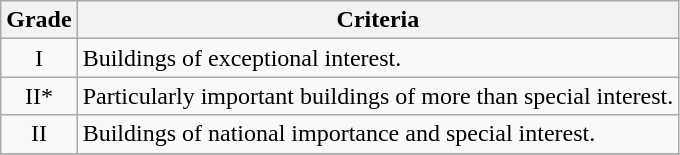<table class="wikitable" border="1">
<tr>
<th>Grade</th>
<th>Criteria</th>
</tr>
<tr>
<td align="center" >I</td>
<td>Buildings of exceptional interest.</td>
</tr>
<tr>
<td align="center" >II*</td>
<td>Particularly important buildings of more than special interest.</td>
</tr>
<tr>
<td align="center" >II</td>
<td>Buildings of national importance and special interest.</td>
</tr>
<tr>
</tr>
</table>
